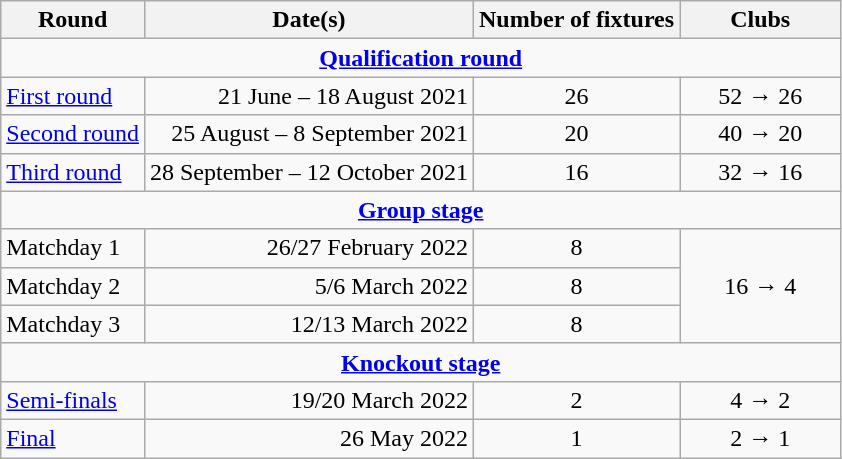<table class="wikitable" style="text-align:center">
<tr>
<th>Round</th>
<th>Date(s)</th>
<th>Number of fixtures</th>
<th width=100>Clubs</th>
</tr>
<tr>
<td colspan=4><strong><a href='#'>Qualification round</a></strong></td>
</tr>
<tr>
<td align=left><a href='#'>First round</a></td>
<td align=right>21 June – 18 August 2021</td>
<td>26</td>
<td>52 → 26</td>
</tr>
<tr>
<td align=left><a href='#'>Second round</a></td>
<td align=right>25 August – 8 September 2021</td>
<td>20</td>
<td>40 → 20</td>
</tr>
<tr>
<td align=left><a href='#'>Third round</a></td>
<td align=right>28 September – 12 October 2021</td>
<td>16</td>
<td>32 → 16</td>
</tr>
<tr>
<td colspan=4><strong><a href='#'>Group stage</a></strong></td>
</tr>
<tr>
<td align=left>Matchday 1</td>
<td align=right>26/27 February 2022</td>
<td>8</td>
<td rowspan=3>16 → 4</td>
</tr>
<tr>
<td align=left>Matchday 2</td>
<td align=right>5/6 March 2022</td>
<td>8</td>
</tr>
<tr>
<td align=left>Matchday 3</td>
<td align=right>12/13 March 2022</td>
<td>8</td>
</tr>
<tr>
<td colspan=4><strong><a href='#'>Knockout stage</a></strong></td>
</tr>
<tr>
<td align=left><a href='#'>Semi-finals</a></td>
<td align=right>19/20 March 2022</td>
<td>2</td>
<td>4 → 2</td>
</tr>
<tr>
<td align=left><a href='#'>Final</a></td>
<td align=right>26 May 2022</td>
<td>1</td>
<td>2 → 1</td>
</tr>
</table>
